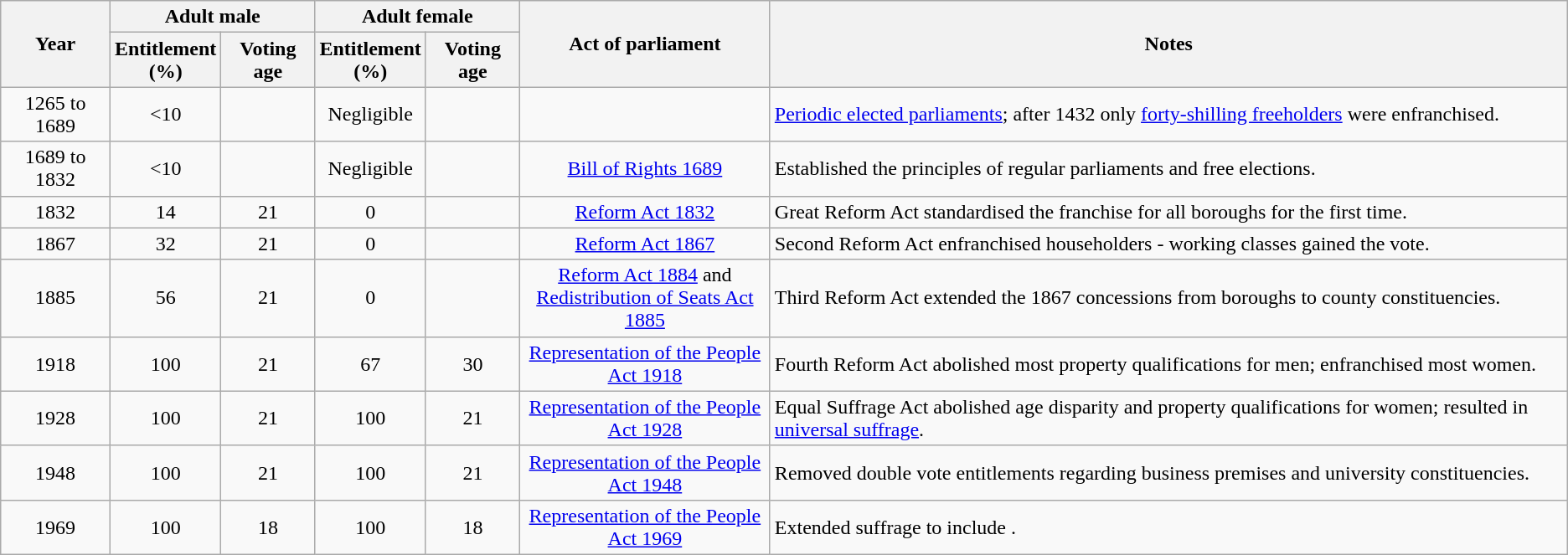<table class="wikitable" style="text-align:center;">
<tr>
<th rowspan=2 style="width:7%;">Year</th>
<th colspan=2>Adult male</th>
<th colspan=2>Adult female</th>
<th rowspan=2 style="width:16%;">Act of parliament</th>
<th rowspan=2 style="width:51%;">Notes</th>
</tr>
<tr>
<th style="width:7%;">Entitlement (%)</th>
<th style="width:6%;">Voting age</th>
<th style="width:7%;">Entitlement (%)</th>
<th style="width:6%;">Voting age</th>
</tr>
<tr>
<td>1265 to 1689</td>
<td><10</td>
<td></td>
<td>Negligible</td>
<td></td>
<td></td>
<td style="text-align:left;"><a href='#'>Periodic elected parliaments</a>; after 1432 only <a href='#'>forty-shilling freeholders</a> were enfranchised.</td>
</tr>
<tr>
<td>1689 to 1832</td>
<td><10</td>
<td></td>
<td>Negligible</td>
<td></td>
<td><a href='#'>Bill of Rights 1689</a></td>
<td style="text-align:left;">Established the principles of regular parliaments and free elections.</td>
</tr>
<tr>
<td>1832</td>
<td>14</td>
<td>21</td>
<td>0</td>
<td></td>
<td><a href='#'>Reform Act 1832</a></td>
<td style="text-align:left;">Great Reform Act standardised the franchise for all boroughs for the first time.</td>
</tr>
<tr>
<td>1867</td>
<td>32</td>
<td>21</td>
<td>0</td>
<td></td>
<td><a href='#'>Reform Act 1867</a></td>
<td style="text-align:left;">Second Reform Act enfranchised householders - working classes gained the vote.</td>
</tr>
<tr>
<td>1885</td>
<td>56</td>
<td>21</td>
<td>0</td>
<td></td>
<td><a href='#'>Reform Act 1884</a> and<br><a href='#'>Redistribution of Seats Act 1885</a></td>
<td style="text-align:left;">Third Reform Act extended the 1867 concessions from boroughs to county constituencies.</td>
</tr>
<tr>
<td>1918</td>
<td>100</td>
<td>21</td>
<td>67</td>
<td>30</td>
<td><a href='#'>Representation of the People Act 1918</a></td>
<td style="text-align:left;">Fourth Reform Act abolished most property qualifications for men; enfranchised most women.</td>
</tr>
<tr>
<td>1928</td>
<td>100</td>
<td>21</td>
<td>100</td>
<td>21</td>
<td><a href='#'>Representation of the People Act 1928</a></td>
<td style="text-align:left;">Equal Suffrage Act abolished age disparity and property qualifications for women; resulted in <a href='#'>universal suffrage</a>.</td>
</tr>
<tr>
<td>1948</td>
<td>100</td>
<td>21</td>
<td>100</td>
<td>21</td>
<td><a href='#'>Representation of the People Act 1948</a></td>
<td style="text-align:left;">Removed double vote entitlements regarding business premises and university constituencies.</td>
</tr>
<tr>
<td>1969</td>
<td>100</td>
<td>18</td>
<td>100</td>
<td>18</td>
<td><a href='#'>Representation of the People Act 1969</a></td>
<td style="text-align:left;">Extended suffrage to include .</td>
</tr>
</table>
